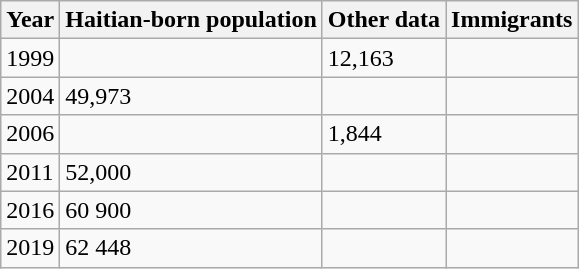<table class="wikitable">
<tr>
<th>Year</th>
<th>Haitian-born population</th>
<th>Other data</th>
<th>Immigrants</th>
</tr>
<tr>
<td>1999</td>
<td></td>
<td>12,163</td>
<td></td>
</tr>
<tr>
<td>2004</td>
<td>49,973</td>
<td></td>
<td></td>
</tr>
<tr>
<td>2006</td>
<td></td>
<td>1,844</td>
<td></td>
</tr>
<tr>
<td>2011</td>
<td>52,000</td>
<td></td>
<td></td>
</tr>
<tr>
<td>2016</td>
<td>60 900</td>
<td></td>
<td></td>
</tr>
<tr>
<td>2019</td>
<td>62 448</td>
<td></td>
<td></td>
</tr>
</table>
